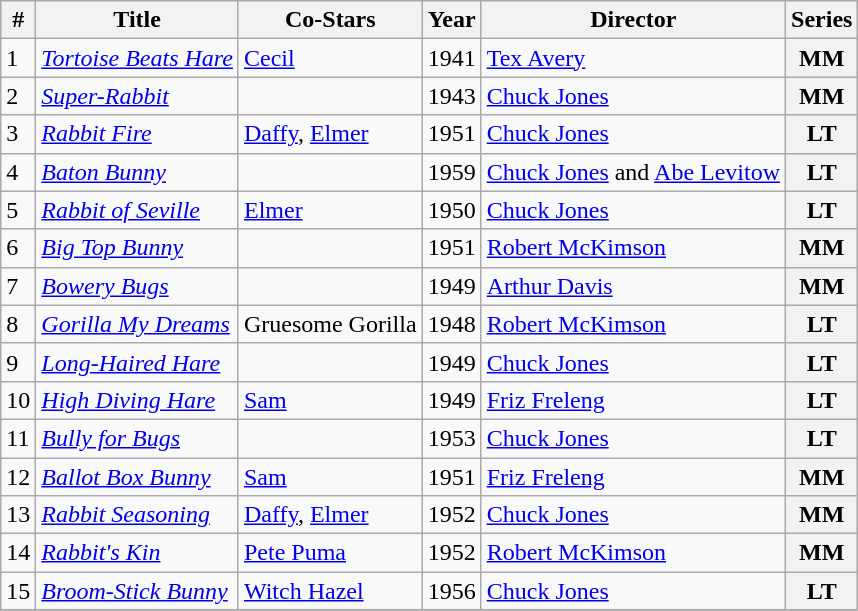<table class="wikitable sortable">
<tr>
<th>#</th>
<th>Title</th>
<th>Co-Stars</th>
<th>Year</th>
<th>Director</th>
<th>Series</th>
</tr>
<tr>
<td>1</td>
<td><em><a href='#'>Tortoise Beats Hare</a></em></td>
<td><a href='#'>Cecil</a></td>
<td>1941</td>
<td><a href='#'>Tex Avery</a></td>
<th>MM</th>
</tr>
<tr>
<td>2</td>
<td><em><a href='#'>Super-Rabbit</a></em></td>
<td></td>
<td>1943</td>
<td><a href='#'>Chuck Jones</a></td>
<th>MM</th>
</tr>
<tr>
<td>3</td>
<td><em><a href='#'>Rabbit Fire</a></em></td>
<td><a href='#'>Daffy</a>, <a href='#'>Elmer</a></td>
<td>1951</td>
<td><a href='#'>Chuck Jones</a></td>
<th>LT</th>
</tr>
<tr>
<td>4</td>
<td><em><a href='#'>Baton Bunny</a></em></td>
<td></td>
<td>1959</td>
<td><a href='#'>Chuck Jones</a> and <a href='#'>Abe Levitow</a></td>
<th>LT</th>
</tr>
<tr>
<td>5</td>
<td><em><a href='#'>Rabbit of Seville</a></em></td>
<td><a href='#'>Elmer</a></td>
<td>1950</td>
<td><a href='#'>Chuck Jones</a></td>
<th>LT</th>
</tr>
<tr>
<td>6</td>
<td><em><a href='#'>Big Top Bunny</a></em></td>
<td></td>
<td>1951</td>
<td><a href='#'>Robert McKimson</a></td>
<th>MM</th>
</tr>
<tr>
<td>7</td>
<td><em><a href='#'>Bowery Bugs</a></em></td>
<td></td>
<td>1949</td>
<td><a href='#'>Arthur Davis</a></td>
<th>MM</th>
</tr>
<tr>
<td>8</td>
<td><em><a href='#'>Gorilla My Dreams</a></em></td>
<td>Gruesome Gorilla</td>
<td>1948</td>
<td><a href='#'>Robert McKimson</a></td>
<th>LT</th>
</tr>
<tr>
<td>9</td>
<td><em><a href='#'>Long-Haired Hare</a></em></td>
<td></td>
<td>1949</td>
<td><a href='#'>Chuck Jones</a></td>
<th>LT</th>
</tr>
<tr>
<td>10</td>
<td><em><a href='#'>High Diving Hare</a></em></td>
<td><a href='#'>Sam</a></td>
<td>1949</td>
<td><a href='#'>Friz Freleng</a></td>
<th>LT</th>
</tr>
<tr>
<td>11</td>
<td><em><a href='#'>Bully for Bugs</a></em></td>
<td></td>
<td>1953</td>
<td><a href='#'>Chuck Jones</a></td>
<th>LT</th>
</tr>
<tr>
<td>12</td>
<td><em><a href='#'>Ballot Box Bunny</a></em></td>
<td><a href='#'>Sam</a></td>
<td>1951</td>
<td><a href='#'>Friz Freleng</a></td>
<th>MM</th>
</tr>
<tr>
<td>13</td>
<td><em><a href='#'>Rabbit Seasoning</a></em></td>
<td><a href='#'>Daffy</a>, <a href='#'>Elmer</a></td>
<td>1952</td>
<td><a href='#'>Chuck Jones</a></td>
<th>MM</th>
</tr>
<tr>
<td>14</td>
<td><em><a href='#'>Rabbit's Kin</a></em></td>
<td><a href='#'>Pete Puma</a></td>
<td>1952</td>
<td><a href='#'>Robert McKimson</a></td>
<th>MM</th>
</tr>
<tr>
<td>15</td>
<td><em><a href='#'>Broom-Stick Bunny</a></em></td>
<td><a href='#'>Witch Hazel</a></td>
<td>1956</td>
<td><a href='#'>Chuck Jones</a></td>
<th>LT</th>
</tr>
<tr>
</tr>
</table>
